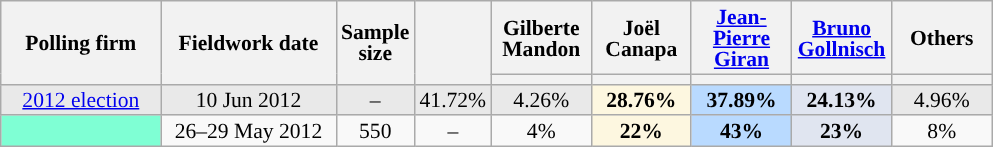<table class="wikitable sortable" style="text-align:center;font-size:90%;line-height:14px;">
<tr style="height:40px;">
<th style="width:100px;" rowspan="2">Polling firm</th>
<th style="width:110px;" rowspan="2">Fieldwork date</th>
<th style="width:35px;" rowspan="2">Sample<br>size</th>
<th style="width:30px;" rowspan="2"></th>
<th class="unsortable" style="width:60px;">Gilberte Mandon<br></th>
<th class="unsortable" style="width:60px;">Joël Canapa<br></th>
<th class="unsortable" style="width:60px;"><a href='#'>Jean-Pierre Giran</a><br></th>
<th class="unsortable" style="width:60px;"><a href='#'>Bruno Gollnisch</a><br></th>
<th class="unsortable" style="width:60px;">Others</th>
</tr>
<tr>
<th style="background:"></th>
<th style="background:"></th>
<th style="background:"></th>
<th style="background:"></th>
<th style="background:"></th>
</tr>
<tr style="background:#E9E9E9;">
<td><a href='#'>2012 election</a></td>
<td data-sort-value="2012-06-10">10 Jun 2012</td>
<td>–</td>
<td>41.72%</td>
<td>4.26%</td>
<td style="background:#FDF7E0;"><strong>28.76%</strong></td>
<td style="background:#B9DAFF;"><strong>37.89%</strong></td>
<td style="background:#E0E5F0;"><strong>24.13%</strong></td>
<td>4.96%</td>
</tr>
<tr>
<td style="background:aquamarine;"></td>
<td data-sort-value="2012-05-29">26–29 May 2012</td>
<td>550</td>
<td>–</td>
<td>4%</td>
<td style="background:#FDF7E0;"><strong>22%</strong></td>
<td style="background:#B9DAFF;"><strong>43%</strong></td>
<td style="background:#E0E5F0;"><strong>23%</strong></td>
<td>8%</td>
</tr>
</table>
